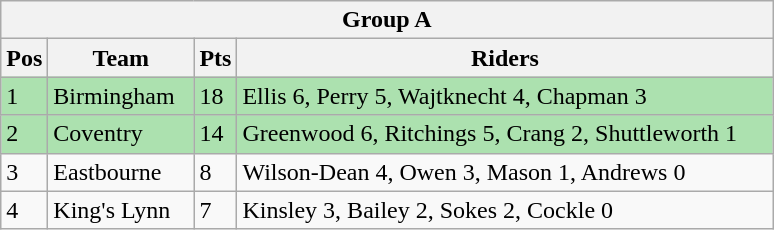<table class="wikitable">
<tr>
<th colspan="4">Group A</th>
</tr>
<tr>
<th width=20>Pos</th>
<th width=90>Team</th>
<th width=20>Pts</th>
<th width=350>Riders</th>
</tr>
<tr style="background:#ACE1AF;">
<td>1</td>
<td align=left>Birmingham</td>
<td>18</td>
<td>Ellis 6, Perry 5, Wajtknecht 4, Chapman 3</td>
</tr>
<tr style="background:#ACE1AF;">
<td>2</td>
<td align=left>Coventry</td>
<td>14</td>
<td>Greenwood 6, Ritchings 5, Crang 2, Shuttleworth 1</td>
</tr>
<tr>
<td>3</td>
<td align=left>Eastbourne</td>
<td>8</td>
<td>Wilson-Dean 4, Owen 3, Mason 1, Andrews 0</td>
</tr>
<tr>
<td>4</td>
<td align=left>King's Lynn</td>
<td>7</td>
<td>Kinsley 3, Bailey 2, Sokes 2, Cockle 0</td>
</tr>
</table>
